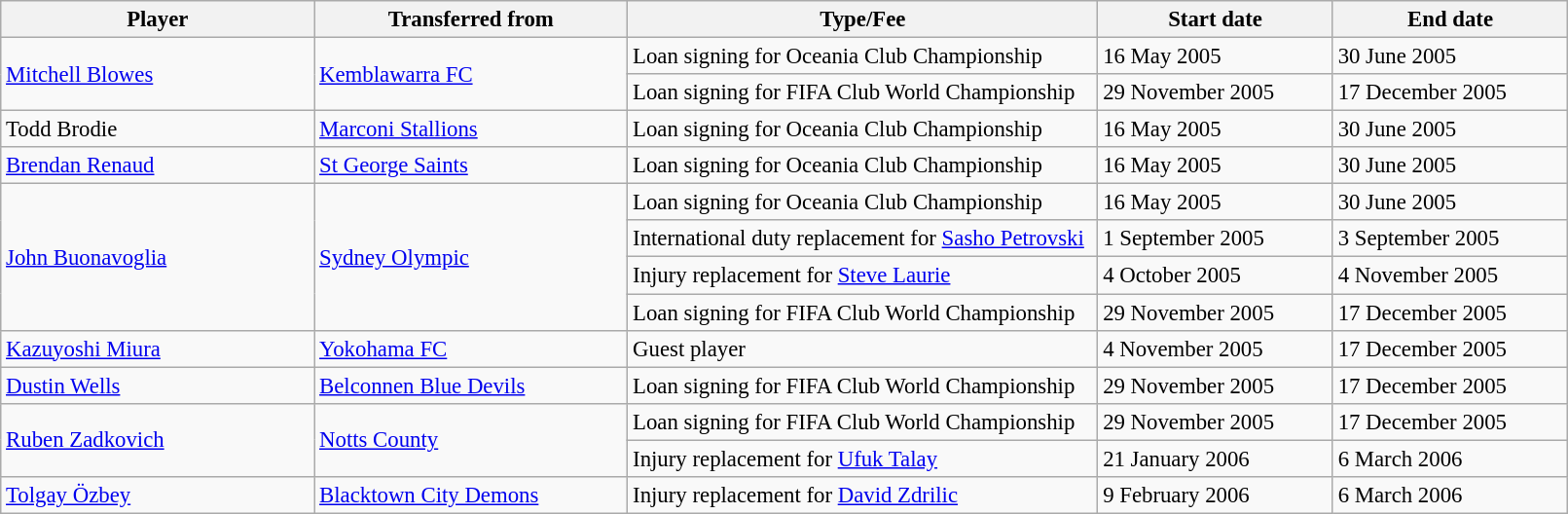<table class="wikitable" style="text-align:center; font-size:95%;width:85%; text-align:left">
<tr>
<th width=20%>Player</th>
<th width=20%>Transferred from</th>
<th>Type/Fee</th>
<th width="15%">Start date</th>
<th width=15%>End date</th>
</tr>
<tr>
<td rowspan="2"> <a href='#'>Mitchell Blowes</a></td>
<td rowspan="2"> <a href='#'>Kemblawarra FC</a></td>
<td>Loan signing for Oceania Club Championship</td>
<td>16 May 2005</td>
<td>30 June 2005</td>
</tr>
<tr>
<td>Loan signing for FIFA Club World Championship</td>
<td>29 November 2005</td>
<td>17 December 2005</td>
</tr>
<tr>
<td> Todd Brodie</td>
<td> <a href='#'>Marconi Stallions</a></td>
<td>Loan signing for Oceania Club Championship</td>
<td>16 May 2005</td>
<td>30 June 2005</td>
</tr>
<tr>
<td> <a href='#'>Brendan Renaud</a></td>
<td> <a href='#'>St George Saints</a></td>
<td>Loan signing for Oceania Club Championship</td>
<td>16 May 2005</td>
<td>30 June 2005</td>
</tr>
<tr>
<td rowspan="4"> <a href='#'>John Buonavoglia</a></td>
<td rowspan="4"> <a href='#'>Sydney Olympic</a></td>
<td>Loan signing for Oceania Club Championship</td>
<td>16 May 2005</td>
<td>30 June 2005</td>
</tr>
<tr>
<td>International duty replacement for <a href='#'>Sasho Petrovski</a></td>
<td>1 September 2005</td>
<td>3 September 2005</td>
</tr>
<tr>
<td>Injury replacement for <a href='#'>Steve Laurie</a></td>
<td>4 October 2005</td>
<td>4 November 2005</td>
</tr>
<tr>
<td>Loan signing for FIFA Club World Championship</td>
<td>29 November 2005</td>
<td>17 December 2005</td>
</tr>
<tr>
<td> <a href='#'>Kazuyoshi Miura</a></td>
<td> <a href='#'>Yokohama FC</a></td>
<td>Guest player</td>
<td>4 November 2005</td>
<td>17 December 2005</td>
</tr>
<tr>
<td> <a href='#'>Dustin Wells</a></td>
<td> <a href='#'>Belconnen Blue Devils</a></td>
<td>Loan signing for FIFA Club World Championship</td>
<td>29 November 2005</td>
<td>17 December 2005</td>
</tr>
<tr>
<td rowspan="2"> <a href='#'>Ruben Zadkovich</a></td>
<td rowspan="2"> <a href='#'>Notts County</a></td>
<td>Loan signing for FIFA Club World Championship</td>
<td>29 November 2005</td>
<td>17 December 2005</td>
</tr>
<tr>
<td>Injury replacement for <a href='#'>Ufuk Talay</a></td>
<td>21 January 2006</td>
<td>6 March 2006</td>
</tr>
<tr>
<td> <a href='#'>Tolgay Özbey</a></td>
<td> <a href='#'>Blacktown City Demons</a></td>
<td>Injury replacement for <a href='#'>David Zdrilic</a></td>
<td>9 February 2006</td>
<td>6 March 2006</td>
</tr>
</table>
